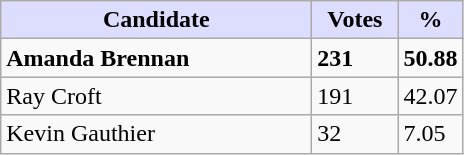<table class="wikitable">
<tr>
<th style="background:#ddf; width:200px;">Candidate</th>
<th style="background:#ddf; width:50px;">Votes</th>
<th style="background:#ddf; width:30px;">%</th>
</tr>
<tr>
<td><strong>Amanda Brennan</strong></td>
<td><strong>231</strong></td>
<td><strong>50.88</strong></td>
</tr>
<tr>
<td>Ray Croft</td>
<td>191</td>
<td>42.07</td>
</tr>
<tr>
<td>Kevin Gauthier</td>
<td>32</td>
<td>7.05</td>
</tr>
</table>
